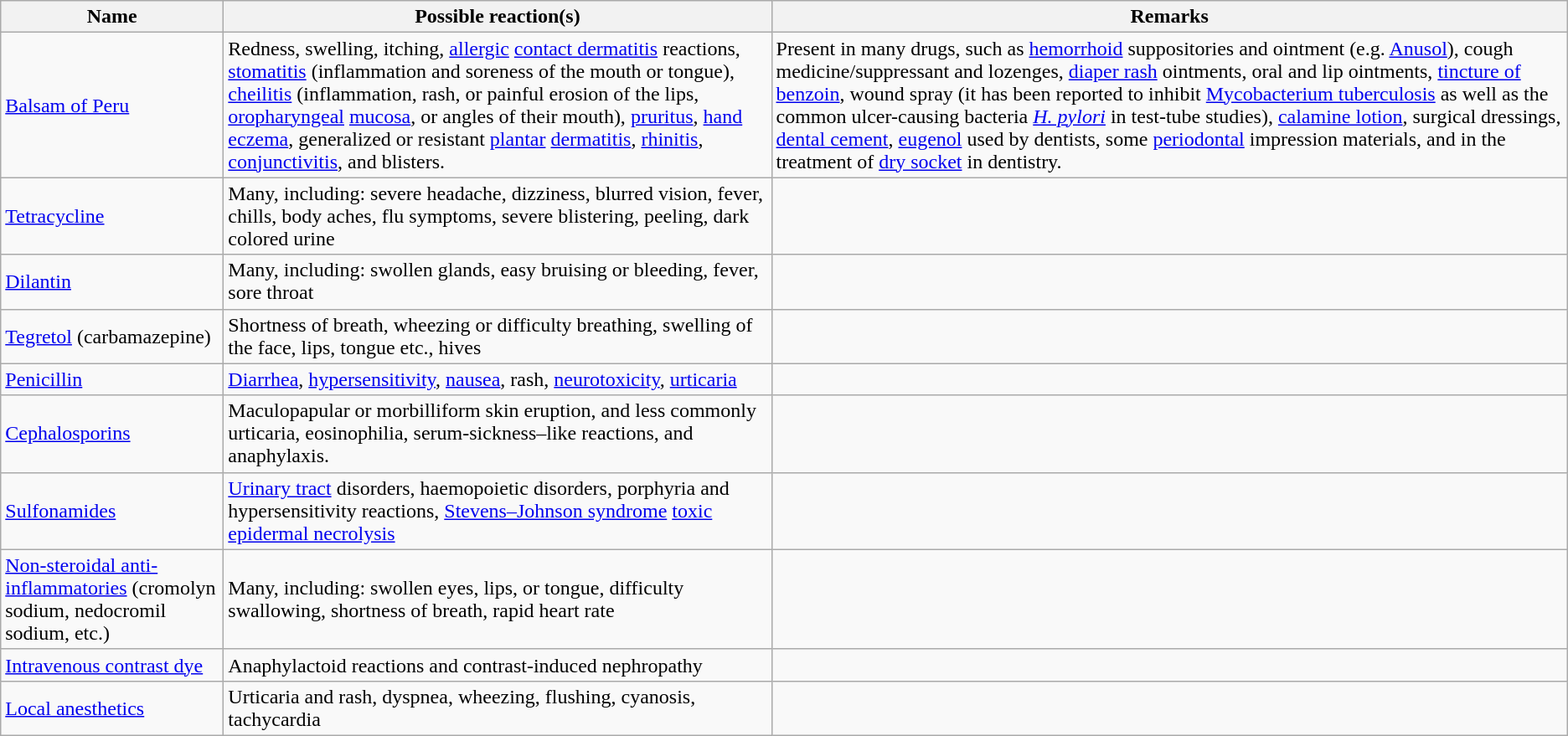<table Class="wikitable sortable">
<tr>
<th width="170">Name</th>
<th>Possible reaction(s)</th>
<th>Remarks</th>
</tr>
<tr>
<td><a href='#'>Balsam of Peru</a></td>
<td>Redness, swelling, itching, <a href='#'>allergic</a> <a href='#'>contact dermatitis</a> reactions, <a href='#'>stomatitis</a> (inflammation and soreness of the mouth or tongue), <a href='#'>cheilitis</a> (inflammation, rash, or painful erosion of the lips, <a href='#'>oropharyngeal</a> <a href='#'>mucosa</a>, or angles of their mouth), <a href='#'>pruritus</a>, <a href='#'>hand eczema</a>, generalized or resistant <a href='#'>plantar</a> <a href='#'>dermatitis</a>, <a href='#'>rhinitis</a>, <a href='#'>conjunctivitis</a>, and blisters.</td>
<td>Present in many drugs, such as <a href='#'>hemorrhoid</a> suppositories and ointment (e.g. <a href='#'>Anusol</a>), cough medicine/suppressant and lozenges, <a href='#'>diaper rash</a> ointments, oral and lip ointments, <a href='#'>tincture of benzoin</a>, wound spray (it has been reported to inhibit <a href='#'>Mycobacterium tuberculosis</a> as well as the common ulcer-causing bacteria <em><a href='#'>H. pylori</a></em> in test-tube studies), <a href='#'>calamine lotion</a>, surgical dressings, <a href='#'>dental cement</a>, <a href='#'>eugenol</a> used by dentists, some <a href='#'>periodontal</a> impression materials, and in the treatment of <a href='#'>dry socket</a> in dentistry.</td>
</tr>
<tr>
<td><a href='#'>Tetracycline</a></td>
<td>Many, including: severe headache, dizziness, blurred vision, fever, chills, body aches, flu symptoms, severe blistering, peeling, dark colored urine</td>
<td></td>
</tr>
<tr>
<td><a href='#'>Dilantin</a></td>
<td>Many, including: swollen glands, easy bruising or bleeding, fever, sore throat</td>
<td></td>
</tr>
<tr>
<td><a href='#'>Tegretol</a> (carbamazepine)</td>
<td>Shortness of breath, wheezing or difficulty breathing, swelling of the face, lips, tongue etc., hives</td>
<td></td>
</tr>
<tr>
<td><a href='#'>Penicillin</a></td>
<td><a href='#'>Diarrhea</a>, <a href='#'>hypersensitivity</a>, <a href='#'>nausea</a>, rash, <a href='#'>neurotoxicity</a>, <a href='#'>urticaria</a></td>
<td></td>
</tr>
<tr>
<td><a href='#'>Cephalosporins</a></td>
<td>Maculopapular or morbilliform skin eruption, and less commonly urticaria, eosinophilia, serum-sickness–like reactions, and anaphylaxis.</td>
<td></td>
</tr>
<tr>
<td><a href='#'>Sulfonamides</a></td>
<td><a href='#'>Urinary tract</a> disorders, haemopoietic disorders, porphyria and hypersensitivity reactions, <a href='#'>Stevens–Johnson syndrome</a> <a href='#'>toxic epidermal necrolysis</a></td>
<td></td>
</tr>
<tr>
<td><a href='#'>Non-steroidal anti-inflammatories</a> (cromolyn sodium, nedocromil sodium, etc.)</td>
<td>Many, including: swollen eyes, lips, or tongue, difficulty swallowing, shortness of breath, rapid heart rate</td>
<td></td>
</tr>
<tr>
<td><a href='#'>Intravenous contrast dye</a></td>
<td>Anaphylactoid reactions and contrast-induced nephropathy</td>
<td></td>
</tr>
<tr>
<td><a href='#'>Local anesthetics</a></td>
<td>Urticaria and rash, dyspnea, wheezing, flushing, cyanosis, tachycardia</td>
<td></td>
</tr>
</table>
